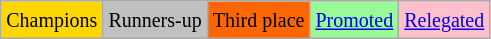<table class="wikitable">
<tr>
<td bgcolor=gold><small>Champions</small></td>
<td bgcolor=silver><small>Runners-up</small></td>
<td bgcolor=ff6600><small>Third place</small></td>
<td bgcolor=palegreen><small><a href='#'>Promoted</a></small></td>
<td bgcolor=pink><small><a href='#'>Relegated</a></small></td>
</tr>
</table>
